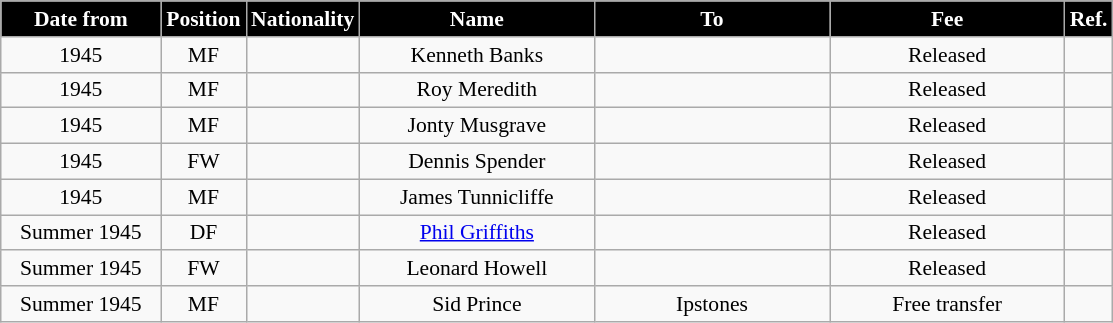<table class="wikitable" style="text-align:center; font-size:90%; ">
<tr>
<th style="background:#000000; color:white; width:100px;">Date from</th>
<th style="background:#000000; color:white; width:50px;">Position</th>
<th style="background:#000000; color:white; width:50px;">Nationality</th>
<th style="background:#000000; color:white; width:150px;">Name</th>
<th style="background:#000000; color:white; width:150px;">To</th>
<th style="background:#000000; color:white; width:150px;">Fee</th>
<th style="background:#000000; color:white; width:25px;">Ref.</th>
</tr>
<tr>
<td>1945</td>
<td>MF</td>
<td></td>
<td>Kenneth Banks</td>
<td></td>
<td>Released</td>
<td></td>
</tr>
<tr>
<td>1945</td>
<td>MF</td>
<td></td>
<td>Roy Meredith</td>
<td></td>
<td>Released</td>
<td></td>
</tr>
<tr>
<td>1945</td>
<td>MF</td>
<td></td>
<td>Jonty Musgrave</td>
<td></td>
<td>Released</td>
<td></td>
</tr>
<tr>
<td>1945</td>
<td>FW</td>
<td></td>
<td>Dennis Spender</td>
<td></td>
<td>Released</td>
<td></td>
</tr>
<tr>
<td>1945</td>
<td>MF</td>
<td></td>
<td>James Tunnicliffe</td>
<td></td>
<td>Released</td>
<td></td>
</tr>
<tr>
<td>Summer 1945</td>
<td>DF</td>
<td></td>
<td><a href='#'>Phil Griffiths</a></td>
<td></td>
<td>Released</td>
<td></td>
</tr>
<tr>
<td>Summer 1945</td>
<td>FW</td>
<td></td>
<td>Leonard Howell</td>
<td></td>
<td>Released</td>
<td></td>
</tr>
<tr>
<td>Summer 1945</td>
<td>MF</td>
<td></td>
<td>Sid Prince</td>
<td>Ipstones</td>
<td>Free transfer</td>
<td></td>
</tr>
</table>
